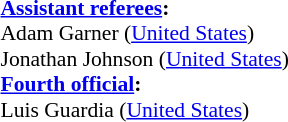<table width=100% style="font-size:90%">
<tr>
<td><br><strong><a href='#'>Assistant referees</a>:</strong>
<br> Adam Garner (<a href='#'>United States</a>)
<br>Jonathan Johnson  (<a href='#'>United States</a>)
<br><strong><a href='#'>Fourth official</a>:</strong>
<br>Luis Guardia (<a href='#'>United States</a>)</td>
</tr>
</table>
